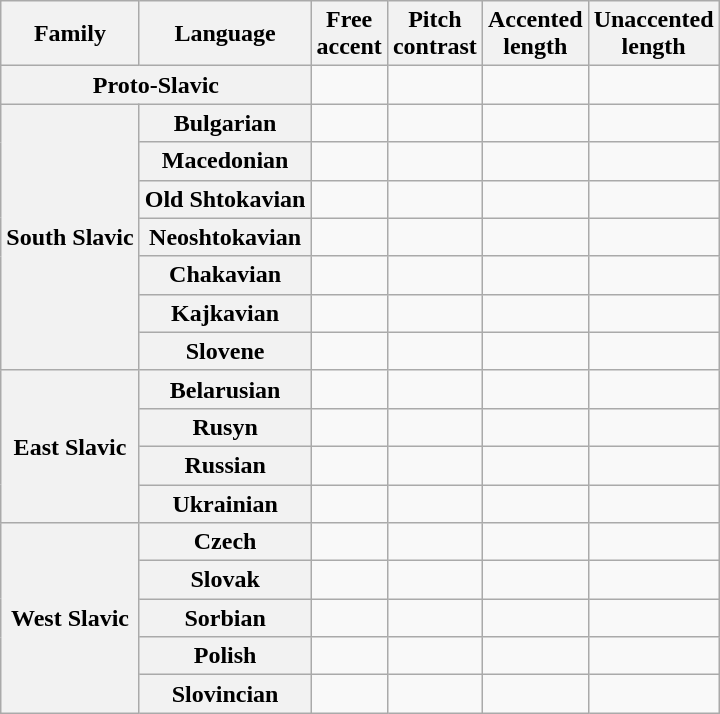<table class="wikitable">
<tr>
<th>Family</th>
<th>Language</th>
<th>Free<br>accent</th>
<th>Pitch<br>contrast</th>
<th>Accented<br>length</th>
<th>Unaccented<br>length</th>
</tr>
<tr>
<th colspan="2">Proto-Slavic</th>
<td></td>
<td></td>
<td></td>
<td></td>
</tr>
<tr>
<th rowspan="7">South Slavic</th>
<th>Bulgarian</th>
<td></td>
<td></td>
<td></td>
<td></td>
</tr>
<tr>
<th>Macedonian</th>
<td></td>
<td></td>
<td></td>
<td></td>
</tr>
<tr>
<th>Old Shtokavian</th>
<td></td>
<td></td>
<td></td>
<td></td>
</tr>
<tr>
<th>Neoshtokavian</th>
<td></td>
<td></td>
<td></td>
<td></td>
</tr>
<tr>
<th>Chakavian</th>
<td></td>
<td></td>
<td></td>
<td></td>
</tr>
<tr>
<th>Kajkavian</th>
<td></td>
<td></td>
<td></td>
<td></td>
</tr>
<tr>
<th>Slovene</th>
<td></td>
<td></td>
<td></td>
<td></td>
</tr>
<tr>
<th rowspan="4">East Slavic</th>
<th>Belarusian</th>
<td></td>
<td></td>
<td></td>
<td></td>
</tr>
<tr>
<th>Rusyn</th>
<td></td>
<td></td>
<td></td>
<td></td>
</tr>
<tr>
<th>Russian</th>
<td></td>
<td></td>
<td></td>
<td></td>
</tr>
<tr>
<th>Ukrainian</th>
<td></td>
<td></td>
<td></td>
<td></td>
</tr>
<tr>
<th rowspan="5">West Slavic</th>
<th>Czech</th>
<td></td>
<td></td>
<td></td>
<td></td>
</tr>
<tr>
<th>Slovak</th>
<td></td>
<td></td>
<td></td>
<td></td>
</tr>
<tr>
<th>Sorbian</th>
<td></td>
<td></td>
<td></td>
<td></td>
</tr>
<tr>
<th>Polish</th>
<td></td>
<td></td>
<td></td>
<td></td>
</tr>
<tr>
<th>Slovincian</th>
<td></td>
<td></td>
<td></td>
<td></td>
</tr>
</table>
